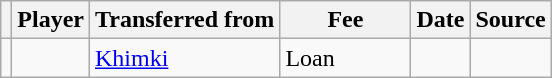<table class="wikitable plainrowheaders sortable">
<tr>
<th></th>
<th scope="col">Player</th>
<th>Transferred from</th>
<th style="width: 80px;">Fee</th>
<th scope="col">Date</th>
<th scope="col">Source</th>
</tr>
<tr>
<td align="center"></td>
<td> </td>
<td> <a href='#'>Khimki</a></td>
<td>Loan</td>
<td></td>
<td></td>
</tr>
</table>
